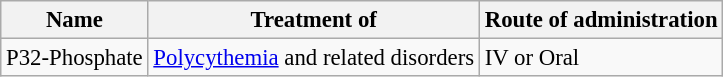<table class="wikitable" style="font-size:95%">
<tr>
<th>Name</th>
<th>Treatment of</th>
<th>Route of administration</th>
</tr>
<tr>
<td>P32-Phosphate</td>
<td><a href='#'>Polycythemia</a> and related disorders</td>
<td>IV or Oral</td>
</tr>
</table>
